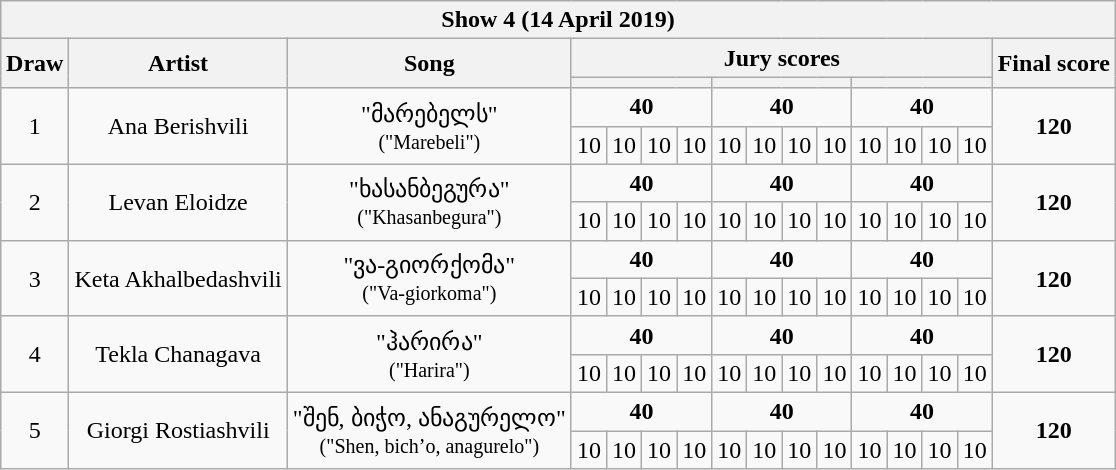<table class="sortable wikitable" style="text-align:center;margin:1em auto 1em auto">
<tr>
<th colspan=16>Show 4 (14 April 2019)</th>
</tr>
<tr>
<th rowspan="2">Draw</th>
<th rowspan="2">Artist</th>
<th rowspan="2">Song</th>
<th colspan="12">Jury scores</th>
<th rowspan="2">Final score</th>
</tr>
<tr>
<th colspan="4"><small></small></th>
<th colspan="4"><small></small></th>
<th colspan="4"><small></small></th>
</tr>
<tr>
<td rowspan=2>1</td>
<td rowspan=2>Ana Berishvili</td>
<td rowspan=2>"მარებელს"<br><small>("Marebeli")</small></td>
<td colspan=4><strong>40</strong></td>
<td colspan=4><strong>40</strong></td>
<td colspan=4><strong>40</strong></td>
<td rowspan=2><strong>120</strong></td>
</tr>
<tr>
<td>10</td>
<td>10</td>
<td>10</td>
<td>10</td>
<td>10</td>
<td>10</td>
<td>10</td>
<td>10</td>
<td>10</td>
<td>10</td>
<td>10</td>
<td>10</td>
</tr>
<tr>
<td rowspan=2>2</td>
<td rowspan=2>Levan Eloidze</td>
<td rowspan=2>"ხასანბეგურა"<br><small>("Khasanbegura")</small></td>
<td colspan=4><strong>40</strong></td>
<td colspan=4><strong>40</strong></td>
<td colspan=4><strong>40</strong></td>
<td rowspan=2><strong>120</strong></td>
</tr>
<tr>
<td>10</td>
<td>10</td>
<td>10</td>
<td>10</td>
<td>10</td>
<td>10</td>
<td>10</td>
<td>10</td>
<td>10</td>
<td>10</td>
<td>10</td>
<td>10</td>
</tr>
<tr>
<td rowspan=2>3</td>
<td rowspan=2>Keta Akhalbedashvili</td>
<td rowspan=2>"ვა-გიორქომა"<br><small>("Va-giorkoma")</small></td>
<td colspan=4><strong>40</strong></td>
<td colspan=4><strong>40</strong></td>
<td colspan=4><strong>40</strong></td>
<td rowspan=2><strong>120</strong></td>
</tr>
<tr>
<td>10</td>
<td>10</td>
<td>10</td>
<td>10</td>
<td>10</td>
<td>10</td>
<td>10</td>
<td>10</td>
<td>10</td>
<td>10</td>
<td>10</td>
<td>10</td>
</tr>
<tr>
<td rowspan=2>4</td>
<td rowspan=2>Tekla Chanagava</td>
<td rowspan=2>"ჰარირა"<br><small>("Harira")</small></td>
<td colspan=4><strong>40</strong></td>
<td colspan=4><strong>40</strong></td>
<td colspan=4><strong>40</strong></td>
<td rowspan=2><strong>120</strong></td>
</tr>
<tr>
<td>10</td>
<td>10</td>
<td>10</td>
<td>10</td>
<td>10</td>
<td>10</td>
<td>10</td>
<td>10</td>
<td>10</td>
<td>10</td>
<td>10</td>
<td>10</td>
</tr>
<tr>
<td rowspan=2>5</td>
<td rowspan=2>Giorgi Rostiashvili</td>
<td rowspan=2>"შენ, ბიჭო, ანაგურელო"<br><small>("Shen, bich’o, anagurelo")</small></td>
<td colspan=4><strong>40</strong></td>
<td colspan=4><strong>40</strong></td>
<td colspan=4><strong>40</strong></td>
<td rowspan=2><strong>120</strong></td>
</tr>
<tr>
<td>10</td>
<td>10</td>
<td>10</td>
<td>10</td>
<td>10</td>
<td>10</td>
<td>10</td>
<td>10</td>
<td>10</td>
<td>10</td>
<td>10</td>
<td>10</td>
</tr>
</table>
